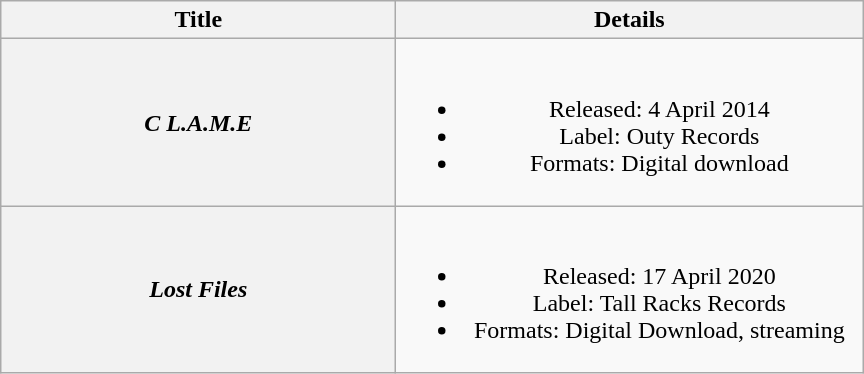<table class="wikitable plainrowheaders" style="text-align:center;">
<tr>
<th scope="col" style="width:16em;">Title</th>
<th scope="col" style="width:19em;">Details</th>
</tr>
<tr>
<th scope="row"><em>C L.A.M.E</em></th>
<td><br><ul><li>Released: 4 April 2014</li><li>Label: Outy Records</li><li>Formats: Digital download</li></ul></td>
</tr>
<tr>
<th scope="row"><em>Lost Files</em></th>
<td><br><ul><li>Released:  17 April 2020</li><li>Label: Tall Racks Records</li><li>Formats: Digital Download, streaming</li></ul></td>
</tr>
</table>
